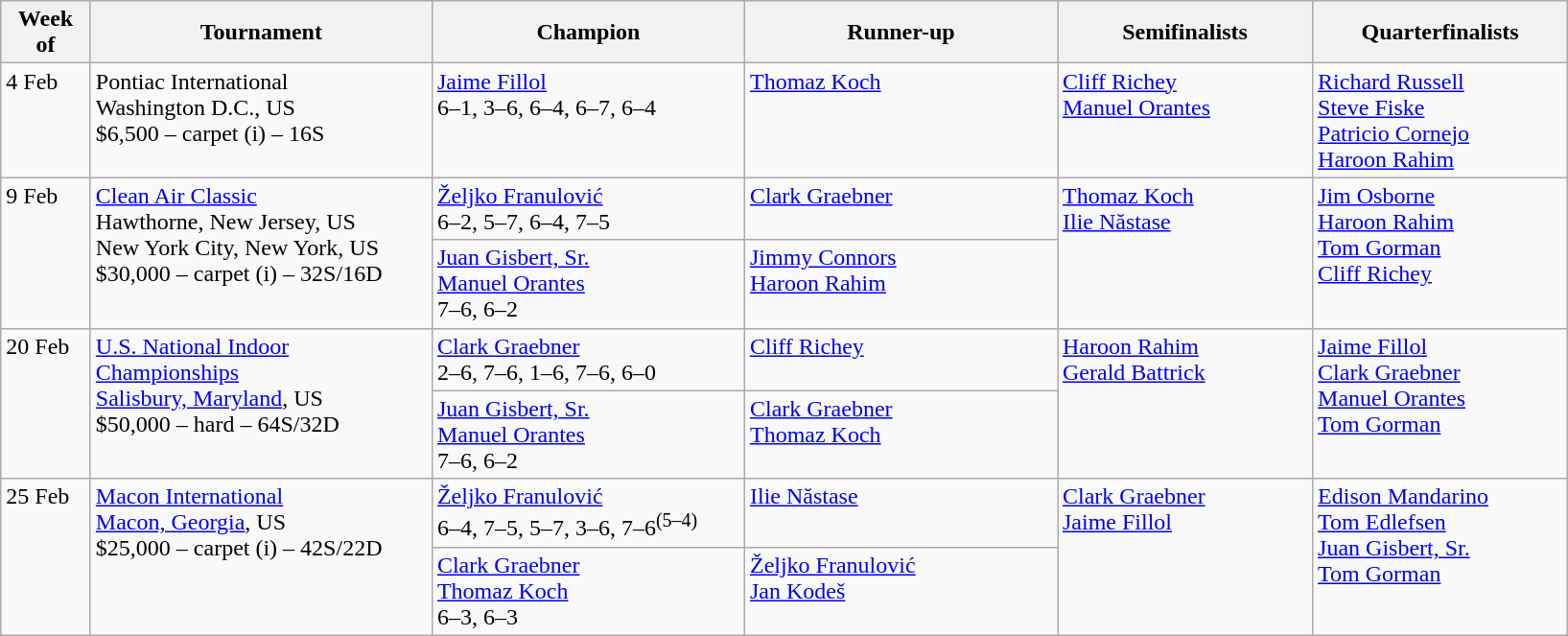<table class="wikitable">
<tr>
<th style="width:55px;">Week of</th>
<th style="width:230px;">Tournament</th>
<th style="width:210px;">Champion</th>
<th style="width:210px;">Runner-up</th>
<th style="width:170px;">Semifinalists</th>
<th style="width:170px;">Quarterfinalists</th>
</tr>
<tr valign=top>
<td>4 Feb</td>
<td>Pontiac International <br>Washington D.C., US<br> $6,500 – carpet (i) – 16S</td>
<td> <a href='#'>Jaime Fillol</a> <br> 6–1, 3–6, 6–4, 6–7, 6–4</td>
<td> <a href='#'>Thomaz Koch</a></td>
<td> <a href='#'>Cliff Richey</a> <br>  <a href='#'>Manuel Orantes</a></td>
<td> <a href='#'>Richard Russell</a> <br>  <a href='#'>Steve Fiske</a> <br>  <a href='#'>Patricio Cornejo</a> <br>  <a href='#'>Haroon Rahim</a></td>
</tr>
<tr valign=top>
<td rowspan=2>9 Feb</td>
<td rowspan="2"><a href='#'>Clean Air Classic</a> <br>Hawthorne, New Jersey, US <br> New York City, New York, US<br> $30,000 – carpet (i) – 32S/16D</td>
<td> <a href='#'>Željko Franulović</a> <br> 6–2, 5–7, 6–4, 7–5</td>
<td> <a href='#'>Clark Graebner</a></td>
<td rowspan=2> <a href='#'>Thomaz Koch</a> <br>  <a href='#'>Ilie Năstase</a></td>
<td rowspan=2> <a href='#'>Jim Osborne</a> <br>  <a href='#'>Haroon Rahim</a> <br>  <a href='#'>Tom Gorman</a> <br>  <a href='#'>Cliff Richey</a></td>
</tr>
<tr valign=top>
<td> <a href='#'>Juan Gisbert, Sr.</a> <br>  <a href='#'>Manuel Orantes</a> <br> 7–6, 6–2</td>
<td> <a href='#'>Jimmy Connors</a> <br>  <a href='#'>Haroon Rahim</a></td>
</tr>
<tr valign=top>
<td rowspan=2>20 Feb</td>
<td rowspan="2"><a href='#'>U.S. National Indoor Championships</a> <br><a href='#'>Salisbury, Maryland</a>, US<br> $50,000 – hard – 64S/32D</td>
<td> <a href='#'>Clark Graebner</a> <br> 2–6, 7–6, 1–6, 7–6, 6–0</td>
<td> <a href='#'>Cliff Richey</a></td>
<td rowspan=2> <a href='#'>Haroon Rahim</a> <br>  <a href='#'>Gerald Battrick</a></td>
<td rowspan=2> <a href='#'>Jaime Fillol</a> <br>  <a href='#'>Clark Graebner</a> <br>  <a href='#'>Manuel Orantes</a> <br>  <a href='#'>Tom Gorman</a></td>
</tr>
<tr valign=top>
<td> <a href='#'>Juan Gisbert, Sr.</a> <br>  <a href='#'>Manuel Orantes</a> <br> 7–6, 6–2</td>
<td> <a href='#'>Clark Graebner</a> <br>  <a href='#'>Thomaz Koch</a></td>
</tr>
<tr valign=top>
<td rowspan=2>25 Feb</td>
<td rowspan="2"><a href='#'>Macon International</a> <br><a href='#'>Macon, Georgia</a>, US<br> $25,000 – carpet (i) – 42S/22D</td>
<td> <a href='#'>Željko Franulović</a> <br> 6–4, 7–5, 5–7, 3–6, 7–6<sup>(5–4)</sup></td>
<td> <a href='#'>Ilie Năstase</a></td>
<td rowspan=2> <a href='#'>Clark Graebner</a> <br>  <a href='#'>Jaime Fillol</a></td>
<td rowspan=2> <a href='#'>Edison Mandarino</a> <br>  <a href='#'>Tom Edlefsen</a> <br>  <a href='#'>Juan Gisbert, Sr.</a> <br>  <a href='#'>Tom Gorman</a></td>
</tr>
<tr valign=top>
<td> <a href='#'>Clark Graebner</a> <br>  <a href='#'>Thomaz Koch</a> <br> 6–3, 6–3</td>
<td> <a href='#'>Željko Franulović</a> <br>  <a href='#'>Jan Kodeš</a></td>
</tr>
</table>
